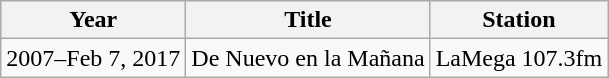<table class="wikitable">
<tr>
<th>Year</th>
<th>Title</th>
<th>Station</th>
</tr>
<tr>
<td>2007–Feb 7, 2017</td>
<td>De Nuevo en la Mañana</td>
<td>LaMega 107.3fm</td>
</tr>
</table>
